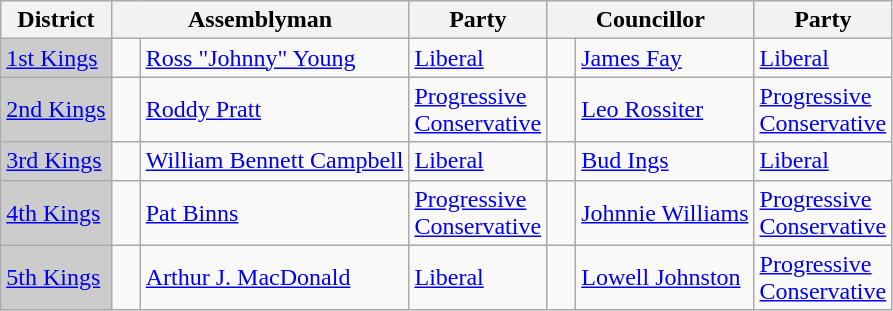<table class="wikitable">
<tr>
<th>District</th>
<th colspan="2">Assemblyman</th>
<th>Party</th>
<th colspan="2">Councillor</th>
<th>Party</th>
</tr>
<tr>
<td bgcolor="CCCCCC"><a href='#'>1st Kings</a></td>
<td>   </td>
<td><a href='#'>Ross "Johnny" Young</a></td>
<td><a href='#'>Liberal</a></td>
<td>   </td>
<td><a href='#'>James Fay</a></td>
<td><a href='#'>Liberal</a></td>
</tr>
<tr>
<td bgcolor="CCCCCC"><a href='#'>2nd Kings</a></td>
<td>   </td>
<td><a href='#'>Roddy Pratt</a></td>
<td><a href='#'>Progressive <br> Conservative</a></td>
<td>   </td>
<td><a href='#'>Leo Rossiter</a></td>
<td><a href='#'>Progressive <br> Conservative</a></td>
</tr>
<tr>
<td bgcolor="CCCCCC"><a href='#'>3rd Kings</a></td>
<td>   </td>
<td><a href='#'>William Bennett Campbell</a></td>
<td><a href='#'>Liberal</a></td>
<td>   </td>
<td><a href='#'>Bud Ings</a></td>
<td><a href='#'>Liberal</a></td>
</tr>
<tr>
<td bgcolor="CCCCCC"><a href='#'>4th Kings</a></td>
<td>   </td>
<td><a href='#'>Pat Binns</a></td>
<td><a href='#'>Progressive <br> Conservative</a></td>
<td>   </td>
<td><a href='#'>Johnnie Williams</a></td>
<td><a href='#'>Progressive <br> Conservative</a></td>
</tr>
<tr>
<td bgcolor="CCCCCC"><a href='#'>5th Kings</a></td>
<td>   </td>
<td><a href='#'>Arthur J. MacDonald</a></td>
<td><a href='#'>Liberal</a></td>
<td>   </td>
<td><a href='#'>Lowell Johnston</a></td>
<td><a href='#'>Progressive <br> Conservative</a></td>
</tr>
</table>
